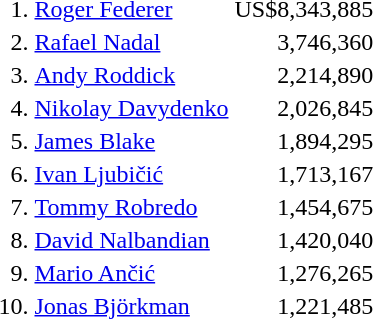<table>
<tr>
<td align="right">1.</td>
<td> <a href='#'>Roger Federer</a></td>
<td align="right">US$8,343,885</td>
</tr>
<tr>
<td align="right">2.</td>
<td> <a href='#'>Rafael Nadal</a></td>
<td align="right">3,746,360</td>
</tr>
<tr>
<td align="right">3.</td>
<td> <a href='#'>Andy Roddick</a></td>
<td align="right">2,214,890</td>
</tr>
<tr>
<td align="right">4.</td>
<td> <a href='#'>Nikolay Davydenko</a></td>
<td align="right">2,026,845</td>
</tr>
<tr>
<td align="right">5.</td>
<td> <a href='#'>James Blake</a></td>
<td align="right">1,894,295</td>
</tr>
<tr>
<td align="right">6.</td>
<td> <a href='#'>Ivan Ljubičić</a></td>
<td align="right">1,713,167</td>
</tr>
<tr>
<td align="right">7.</td>
<td> <a href='#'>Tommy Robredo</a></td>
<td align="right">1,454,675</td>
</tr>
<tr>
<td align="right">8.</td>
<td> <a href='#'>David Nalbandian</a></td>
<td align="right">1,420,040</td>
</tr>
<tr>
<td align="right">9.</td>
<td> <a href='#'>Mario Ančić</a></td>
<td align="right">1,276,265</td>
</tr>
<tr>
<td align="right">10.</td>
<td> <a href='#'>Jonas Björkman</a></td>
<td align="right">1,221,485</td>
</tr>
</table>
